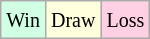<table class="wikitable">
<tr>
<td style="background:#d0ffe3;"><small>Win</small></td>
<td style="background:#ffffdd;"><small>Draw</small></td>
<td style="background:#ffd0e3;"><small>Loss</small></td>
</tr>
</table>
